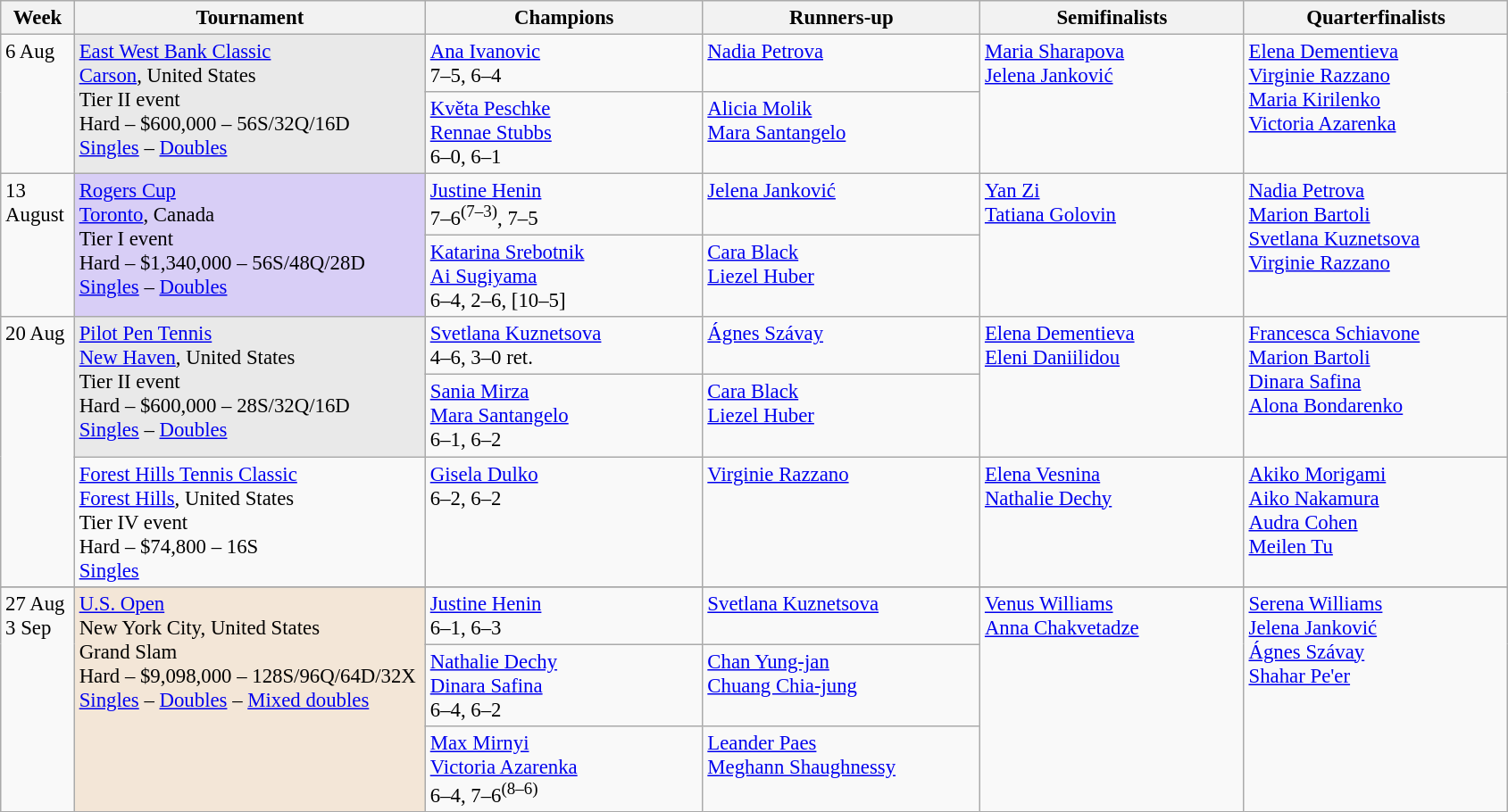<table class=wikitable style=font-size:95%>
<tr>
<th style="width:48px;">Week</th>
<th style="width:255px;">Tournament</th>
<th style="width:200px;">Champions</th>
<th style="width:200px;">Runners-up</th>
<th style="width:190px;">Semifinalists</th>
<th style="width:190px;">Quarterfinalists</th>
</tr>
<tr valign="top">
<td rowspan=2>6 Aug</td>
<td rowspan=2 bgcolor="#e9e9e9"><a href='#'>East West Bank Classic</a><br> <a href='#'>Carson</a>, United States <br>Tier II event<br>Hard – $600,000 – 56S/32Q/16D<br><a href='#'>Singles</a> – <a href='#'>Doubles</a></td>
<td> <a href='#'>Ana Ivanovic</a>  <br>  7–5,  6–4</td>
<td> <a href='#'>Nadia Petrova</a></td>
<td rowspan=2> <a href='#'>Maria Sharapova</a><br> <a href='#'>Jelena Janković</a></td>
<td rowspan=2> <a href='#'>Elena Dementieva</a><br> <a href='#'>Virginie Razzano</a><br> <a href='#'>Maria Kirilenko</a><br> <a href='#'>Victoria Azarenka</a><br></td>
</tr>
<tr valign="top">
<td> <a href='#'>Květa Peschke</a> <br>  <a href='#'>Rennae Stubbs</a> <br> 6–0,  6–1</td>
<td> <a href='#'>Alicia Molik</a> <br>  <a href='#'>Mara Santangelo</a></td>
</tr>
<tr valign="top">
<td rowspan=2>13 August</td>
<td rowspan=2 bgcolor="#d8cef6"><a href='#'>Rogers Cup</a><br> <a href='#'>Toronto</a>, Canada <br>Tier I event<br>Hard – $1,340,000 – 56S/48Q/28D<br><a href='#'>Singles</a> – <a href='#'>Doubles</a></td>
<td> <a href='#'>Justine Henin</a> <br> 7–6<sup>(7–3)</sup>,  7–5</td>
<td> <a href='#'>Jelena Janković</a></td>
<td rowspan=2> <a href='#'>Yan Zi</a><br> <a href='#'>Tatiana Golovin</a></td>
<td rowspan=2> <a href='#'>Nadia Petrova</a><br>   <a href='#'>Marion Bartoli</a><br> <a href='#'>Svetlana Kuznetsova</a><br> <a href='#'>Virginie Razzano</a></td>
</tr>
<tr valign="top">
<td> <a href='#'>Katarina Srebotnik</a> <br>  <a href='#'>Ai Sugiyama</a> <br> 6–4,  2–6, [10–5]</td>
<td> <a href='#'>Cara Black</a> <br>  <a href='#'>Liezel Huber</a></td>
</tr>
<tr valign="top">
<td rowspan=3>20 Aug</td>
<td rowspan=2 bgcolor="#e9e9e9"><a href='#'>Pilot Pen Tennis</a><br> <a href='#'>New Haven</a>, United States<br>Tier II event<br>Hard – $600,000 – 28S/32Q/16D<br><a href='#'>Singles</a> – <a href='#'>Doubles</a></td>
<td> <a href='#'>Svetlana Kuznetsova</a> <br>  4–6, 3–0 ret.</td>
<td> <a href='#'>Ágnes Szávay</a></td>
<td rowspan=2> <a href='#'>Elena Dementieva</a><br> <a href='#'>Eleni Daniilidou</a></td>
<td rowspan=2> <a href='#'>Francesca Schiavone</a><br> <a href='#'>Marion Bartoli</a><br> <a href='#'>Dinara Safina</a><br> <a href='#'>Alona Bondarenko</a></td>
</tr>
<tr valign="top">
<td> <a href='#'>Sania Mirza</a> <br>  <a href='#'>Mara Santangelo</a> <br> 6–1,  6–2</td>
<td> <a href='#'>Cara Black</a> <br>  <a href='#'>Liezel Huber</a></td>
</tr>
<tr valign="top">
<td><a href='#'>Forest Hills Tennis Classic</a><br> <a href='#'>Forest Hills</a>, United States <br>Tier IV event<br>Hard – $74,800 – 16S<br><a href='#'>Singles</a></td>
<td> <a href='#'>Gisela Dulko</a>  <br>  6–2,  6–2</td>
<td> <a href='#'>Virginie Razzano</a></td>
<td> <a href='#'>Elena Vesnina</a><br> <a href='#'>Nathalie Dechy</a></td>
<td> <a href='#'>Akiko Morigami</a><br> <a href='#'>Aiko Nakamura</a><br> <a href='#'>Audra Cohen</a><br> <a href='#'>Meilen Tu</a></td>
</tr>
<tr>
</tr>
<tr valign="top">
<td rowspan=3>27 Aug<br>3 Sep</td>
<td rowspan=3 bgcolor=#F3E6D7><a href='#'>U.S. Open</a> <br> New York City, United States <br>Grand Slam<br>Hard – $9,098,000 – 128S/96Q/64D/32X<br><a href='#'>Singles</a> – <a href='#'>Doubles</a> – <a href='#'>Mixed doubles</a></td>
<td> <a href='#'>Justine Henin</a> <br>  6–1,  6–3</td>
<td> <a href='#'>Svetlana Kuznetsova</a></td>
<td rowspan=3> <a href='#'>Venus Williams</a><br> <a href='#'>Anna Chakvetadze</a></td>
<td rowspan=3> <a href='#'>Serena Williams</a><br> <a href='#'>Jelena Janković</a><br> <a href='#'>Ágnes Szávay</a><br> <a href='#'>Shahar Pe'er</a></td>
</tr>
<tr valign="top">
<td> <a href='#'>Nathalie Dechy</a> <br>  <a href='#'>Dinara Safina</a> <br> 6–4,  6–2</td>
<td> <a href='#'>Chan Yung-jan</a> <br>  <a href='#'>Chuang Chia-jung</a></td>
</tr>
<tr valign=top>
<td> <a href='#'>Max Mirnyi</a> <br>  <a href='#'>Victoria Azarenka</a> <br> 6–4,  7–6<sup>(8–6)</sup></td>
<td> <a href='#'>Leander Paes</a> <br>  <a href='#'>Meghann Shaughnessy</a></td>
</tr>
</table>
